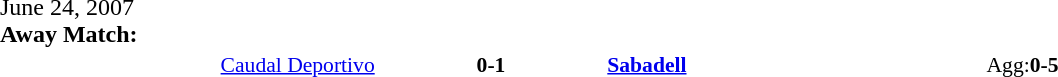<table width=100% cellspacing=1>
<tr>
<th width=20%></th>
<th width=12%></th>
<th width=20%></th>
<th></th>
</tr>
<tr>
<td>June 24, 2007<br><strong>Away Match:</strong></td>
</tr>
<tr style=font-size:90%>
<td align=right><a href='#'>Caudal Deportivo</a></td>
<td align=center><strong>0-1</strong></td>
<td><strong><a href='#'>Sabadell</a></strong></td>
<td>Agg:<strong>0-5</strong></td>
</tr>
</table>
